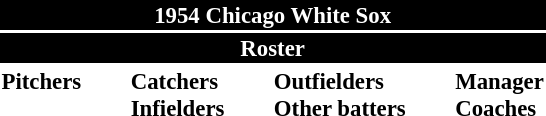<table class="toccolours" style="font-size: 95%;">
<tr>
<th colspan="10" style="background-color: black; color: white; text-align: center;">1954 Chicago White Sox</th>
</tr>
<tr>
<td colspan="10" style="background-color: black; color: white; text-align: center;"><strong>Roster</strong></td>
</tr>
<tr>
<td valign="top"><strong>Pitchers</strong><br>











</td>
<td width="25px"></td>
<td valign="top"><strong>Catchers</strong><br>



<strong>Infielders</strong>










</td>
<td width="25px"></td>
<td valign="top"><strong>Outfielders</strong><br>







<strong>Other batters</strong>

</td>
<td width="25px"></td>
<td valign="top"><strong>Manager</strong><br>

<strong>Coaches</strong>


</td>
</tr>
</table>
